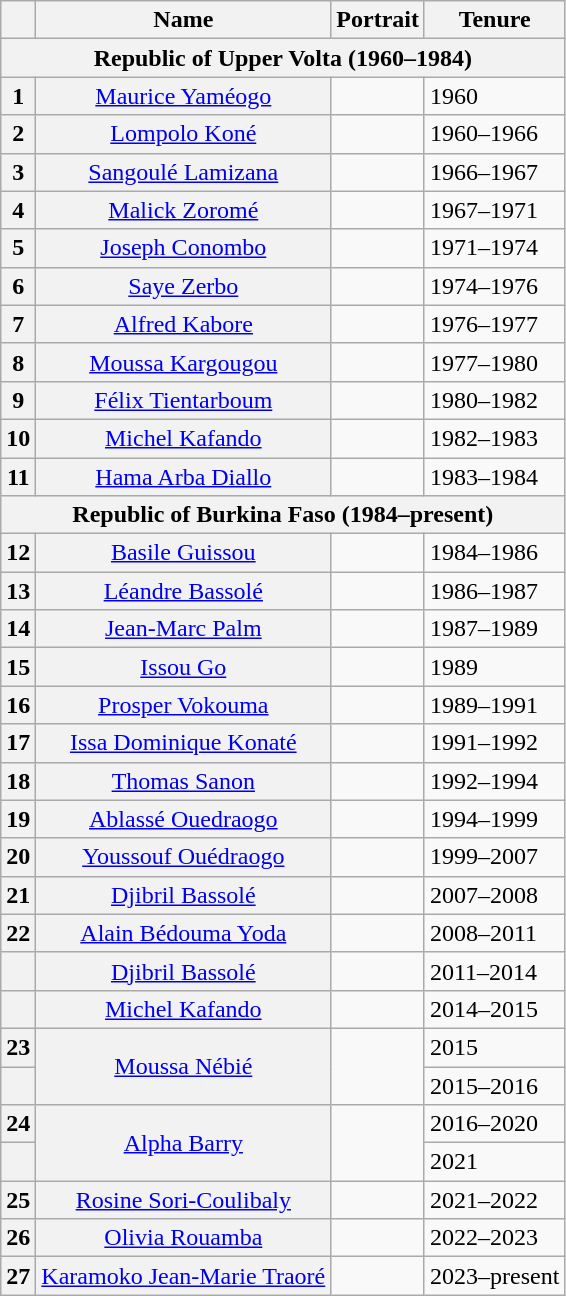<table class="wikitable">
<tr>
<th></th>
<th>Name<br></th>
<th>Portrait</th>
<th>Tenure</th>
</tr>
<tr>
<th colspan="4" align="center">Republic of Upper Volta (1960–1984)</th>
</tr>
<tr>
<th>1</th>
<th align="center" scope="row" style="font-weight:normal;"><a href='#'>Maurice Yaméogo</a><br></th>
<td></td>
<td>1960</td>
</tr>
<tr>
<th>2</th>
<th align="center" scope="row" style="font-weight:normal;"><a href='#'>Lompolo Koné</a><br></th>
<td></td>
<td>1960–1966</td>
</tr>
<tr>
<th>3</th>
<th align="center" scope="row" style="font-weight:normal;"><a href='#'>Sangoulé Lamizana</a><br></th>
<td></td>
<td>1966–1967</td>
</tr>
<tr>
<th>4</th>
<th align="center" scope="row" style="font-weight:normal;"><a href='#'>Malick Zoromé</a><br></th>
<td></td>
<td>1967–1971</td>
</tr>
<tr>
<th>5</th>
<th align="center" scope="row" style="font-weight:normal;"><a href='#'>Joseph Conombo</a><br></th>
<td></td>
<td>1971–1974</td>
</tr>
<tr>
<th>6</th>
<th align="center" scope="row" style="font-weight:normal;"><a href='#'>Saye Zerbo</a><br></th>
<td></td>
<td>1974–1976</td>
</tr>
<tr>
<th>7</th>
<th align="center" scope="row" style="font-weight:normal;"><a href='#'>Alfred Kabore</a><br></th>
<td></td>
<td>1976–1977</td>
</tr>
<tr>
<th>8</th>
<th align="center" scope="row" style="font-weight:normal;"><a href='#'>Moussa Kargougou</a><br></th>
<td></td>
<td>1977–1980</td>
</tr>
<tr>
<th>9</th>
<th align="center" scope="row" style="font-weight:normal;"><a href='#'>Félix Tientarboum</a><br></th>
<td></td>
<td>1980–1982</td>
</tr>
<tr>
<th>10</th>
<th align="center" scope="row" style="font-weight:normal;"><a href='#'>Michel Kafando</a><br></th>
<td></td>
<td>1982–1983</td>
</tr>
<tr>
<th>11</th>
<th align="center" scope="row" style="font-weight:normal;"><a href='#'>Hama Arba Diallo</a><br></th>
<td></td>
<td>1983–1984</td>
</tr>
<tr>
<th colspan="4" align="center">Republic of Burkina Faso (1984–present)</th>
</tr>
<tr>
<th>12</th>
<th align="center" scope="row" style="font-weight:normal;"><a href='#'>Basile Guissou</a><br></th>
<td></td>
<td>1984–1986</td>
</tr>
<tr>
<th>13</th>
<th align="center" scope="row" style="font-weight:normal;"><a href='#'>Léandre Bassolé</a><br></th>
<td></td>
<td>1986–1987</td>
</tr>
<tr>
<th>14</th>
<th align="center" scope="row" style="font-weight:normal;"><a href='#'>Jean-Marc Palm</a></th>
<td></td>
<td>1987–1989</td>
</tr>
<tr>
<th>15</th>
<th align="center" scope="row" style="font-weight:normal;"><a href='#'>Issou Go</a></th>
<td></td>
<td>1989</td>
</tr>
<tr>
<th>16</th>
<th align="center" scope="row" style="font-weight:normal;"><a href='#'>Prosper Vokouma</a><br></th>
<td></td>
<td>1989–1991</td>
</tr>
<tr>
<th>17</th>
<th align="center" scope="row" style="font-weight:normal;"><a href='#'>Issa Dominique Konaté</a><br></th>
<td></td>
<td>1991–1992</td>
</tr>
<tr>
<th>18</th>
<th align="center" scope="row" style="font-weight:normal;"><a href='#'>Thomas Sanon</a><br></th>
<td></td>
<td>1992–1994</td>
</tr>
<tr>
<th>19</th>
<th align="center" scope="row" style="font-weight:normal;"><a href='#'>Ablassé Ouedraogo</a><br></th>
<td></td>
<td>1994–1999</td>
</tr>
<tr>
<th>20</th>
<th align="center" scope="row" style="font-weight:normal;"><a href='#'>Youssouf Ouédraogo</a><br></th>
<td></td>
<td>1999–2007</td>
</tr>
<tr>
<th>21</th>
<th align="center" scope="row" style="font-weight:normal;"><a href='#'>Djibril Bassolé</a><br></th>
<td></td>
<td>2007–2008</td>
</tr>
<tr>
<th>22</th>
<th align="center" scope="row" style="font-weight:normal;"><a href='#'>Alain Bédouma Yoda</a><br></th>
<td></td>
<td>2008–2011</td>
</tr>
<tr>
<th></th>
<th align="center" scope="row" style="font-weight:normal;"><a href='#'>Djibril Bassolé</a><br></th>
<td></td>
<td>2011–2014</td>
</tr>
<tr>
<th></th>
<th align="center" scope="row" style="font-weight:normal;"><a href='#'>Michel Kafando</a><br></th>
<td></td>
<td>2014–2015</td>
</tr>
<tr>
<th>23</th>
<th rowspan="2" align="center" scope="row" style="font-weight:normal;"><a href='#'>Moussa Nébié</a><br></th>
<td rowspan="2"></td>
<td>2015</td>
</tr>
<tr>
<th></th>
<td>2015–2016</td>
</tr>
<tr>
<th>24</th>
<th rowspan="2" align="center" scope="row" style="font-weight:normal;"><a href='#'>Alpha Barry</a><br></th>
<td rowspan="2"></td>
<td>2016–2020</td>
</tr>
<tr>
<th></th>
<td>2021</td>
</tr>
<tr>
<th>25</th>
<th align="center" scope="row" style="font-weight:normal;"><a href='#'>Rosine Sori-Coulibaly</a><br></th>
<td></td>
<td>2021–2022</td>
</tr>
<tr>
<th>26</th>
<th align="center" scope="row" style="font-weight:normal;"><a href='#'>Olivia Rouamba</a></th>
<td></td>
<td>2022–2023</td>
</tr>
<tr>
<th>27</th>
<th align="center" scope="row" style="font-weight:normal;"><a href='#'>Karamoko Jean-Marie Traoré</a><br></th>
<td></td>
<td>2023–present</td>
</tr>
</table>
